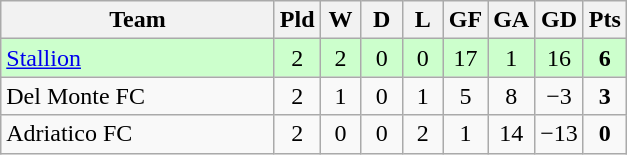<table class="wikitable" style="text-align: center;">
<tr>
<th width="175">Team</th>
<th width="20">Pld</th>
<th width="20">W</th>
<th width="20">D</th>
<th width="20">L</th>
<th width="20">GF</th>
<th width="20">GA</th>
<th width="20">GD</th>
<th width="20">Pts</th>
</tr>
<tr bgcolor=#ccffcc>
<td style="text-align:left;"><a href='#'>Stallion</a></td>
<td>2</td>
<td>2</td>
<td>0</td>
<td>0</td>
<td>17</td>
<td>1</td>
<td>16</td>
<td><strong>6</strong></td>
</tr>
<tr>
<td style="text-align:left;">Del Monte FC</td>
<td>2</td>
<td>1</td>
<td>0</td>
<td>1</td>
<td>5</td>
<td>8</td>
<td>−3</td>
<td><strong>3</strong></td>
</tr>
<tr>
<td style="text-align:left;">Adriatico FC</td>
<td>2</td>
<td>0</td>
<td>0</td>
<td>2</td>
<td>1</td>
<td>14</td>
<td>−13</td>
<td><strong>0</strong></td>
</tr>
</table>
